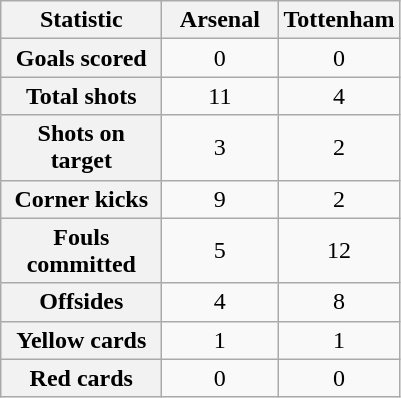<table class="wikitable plainrowheaders" style="margin:0 0 1em 1em; text-align: center;" cellpadding="2" cellspacing="0">
<tr>
<th scope="col" style="width:100px;">Statistic</th>
<th scope="col" style="width:70px;">Arsenal</th>
<th scope="col" style="width:70px;">Tottenham</th>
</tr>
<tr>
<th scope=row>Goals scored</th>
<td>0</td>
<td>0</td>
</tr>
<tr>
<th scope=row>Total shots</th>
<td>11</td>
<td>4</td>
</tr>
<tr>
<th scope=row>Shots on target</th>
<td>3</td>
<td>2</td>
</tr>
<tr>
<th scope=row>Corner kicks</th>
<td>9</td>
<td>2</td>
</tr>
<tr>
<th scope=row>Fouls committed</th>
<td>5</td>
<td>12</td>
</tr>
<tr>
<th scope=row>Offsides</th>
<td>4</td>
<td>8</td>
</tr>
<tr>
<th scope=row>Yellow cards</th>
<td>1</td>
<td>1</td>
</tr>
<tr>
<th scope=row>Red cards</th>
<td>0</td>
<td>0</td>
</tr>
</table>
